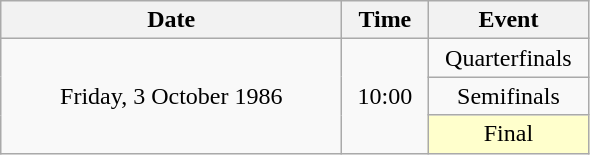<table class = "wikitable" style="text-align:center;">
<tr>
<th width=220>Date</th>
<th width=50>Time</th>
<th width=100>Event</th>
</tr>
<tr>
<td rowspan=3>Friday, 3 October 1986</td>
<td rowspan=3>10:00</td>
<td>Quarterfinals</td>
</tr>
<tr>
<td>Semifinals</td>
</tr>
<tr>
<td bgcolor=ffffcc>Final</td>
</tr>
</table>
